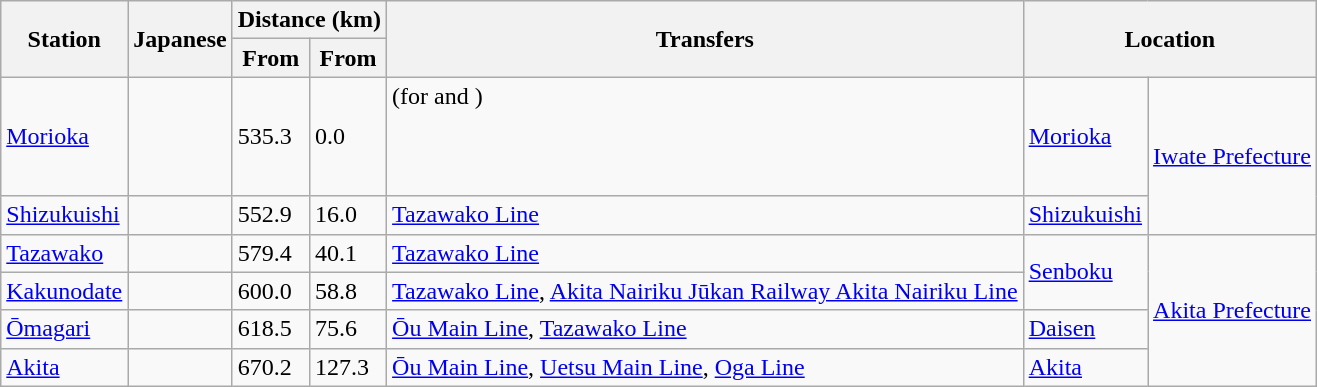<table class="wikitable">
<tr>
<th rowspan="2">Station</th>
<th rowspan="2">Japanese</th>
<th colspan="2">Distance (km)</th>
<th rowspan="2">Transfers</th>
<th colspan="2" rowspan="2">Location</th>
</tr>
<tr>
<th>From </th>
<th>From </th>
</tr>
<tr>
<td><a href='#'>Morioka</a></td>
<td></td>
<td>535.3</td>
<td>0.0</td>
<td> (for  and )<br><br><br><br></td>
<td><a href='#'>Morioka</a></td>
<td rowspan=2><a href='#'>Iwate Prefecture</a></td>
</tr>
<tr>
<td><a href='#'>Shizukuishi</a></td>
<td></td>
<td>552.9</td>
<td>16.0</td>
<td><a href='#'>Tazawako Line</a></td>
<td><a href='#'>Shizukuishi</a></td>
</tr>
<tr>
<td><a href='#'>Tazawako</a></td>
<td></td>
<td>579.4</td>
<td>40.1</td>
<td><a href='#'>Tazawako Line</a></td>
<td rowspan=2><a href='#'>Senboku</a></td>
<td rowspan=4><a href='#'>Akita Prefecture</a></td>
</tr>
<tr>
<td><a href='#'>Kakunodate</a></td>
<td></td>
<td>600.0</td>
<td>58.8</td>
<td><a href='#'>Tazawako Line</a>, <a href='#'>Akita Nairiku Jūkan Railway Akita Nairiku Line</a></td>
</tr>
<tr>
<td><a href='#'>Ōmagari</a></td>
<td></td>
<td>618.5</td>
<td>75.6</td>
<td><a href='#'>Ōu Main Line</a>, <a href='#'>Tazawako Line</a></td>
<td><a href='#'>Daisen</a></td>
</tr>
<tr>
<td><a href='#'>Akita</a></td>
<td></td>
<td>670.2</td>
<td>127.3</td>
<td><a href='#'>Ōu Main Line</a>, <a href='#'>Uetsu Main Line</a>, <a href='#'>Oga Line</a></td>
<td><a href='#'>Akita</a></td>
</tr>
</table>
